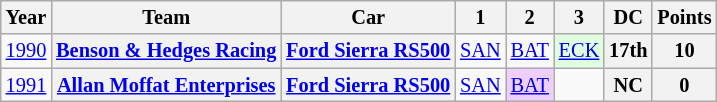<table class="wikitable" style="text-align:center; font-size:85%">
<tr>
<th>Year</th>
<th>Team</th>
<th>Car</th>
<th>1</th>
<th>2</th>
<th>3</th>
<th>DC</th>
<th>Points</th>
</tr>
<tr>
<td><a href='#'>1990</a></td>
<th nowrap><a href='#'>Benson & Hedges Racing</a></th>
<th nowrap><a href='#'>Ford Sierra RS500</a></th>
<td><a href='#'>SAN</a></td>
<td><a href='#'>BAT</a></td>
<td style="background:#dfffdf;"><a href='#'>ECK</a><br></td>
<th>17th</th>
<th>10</th>
</tr>
<tr>
<td><a href='#'>1991</a></td>
<th nowrap><a href='#'>Allan Moffat Enterprises</a></th>
<th nowrap><a href='#'>Ford Sierra RS500</a></th>
<td><a href='#'>SAN</a></td>
<td style="background:#efcfff;"><a href='#'>BAT</a><br></td>
<td></td>
<th>NC</th>
<th>0</th>
</tr>
</table>
